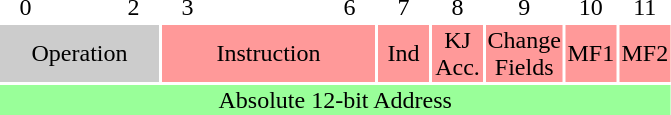<table>
<tr>
<td style="width:2em; text-align:center;">0</td>
<td style="width:2em;"></td>
<td style="width:2em; text-align:center">2</td>
<td style="width:2em; text-align:center">3</td>
<td style="width:2em;"></td>
<td style="width:2em;"></td>
<td style="width:2em; text-align:center">6</td>
<td style="width:2em; text-align:center">7</td>
<td style="width:2em; text-align:center">8</td>
<td style="width:2em; text-align:center">9</td>
<td style="width:2em; text-align:center">10</td>
<td style="width:2em; text-align:center;">11</td>
</tr>
<tr>
<td colspan="3" style="text-align:center; background-color:#CCCCCC;">Operation</td>
<td colspan="4" style="text-align:center; background-color:#FF9999;">Instruction</td>
<td colspan="1" style="text-align:center; background-color:#FF9999;">Ind</td>
<td colspan="1" style="text-align:center; background-color:#FF9999;">KJ Acc.</td>
<td colspan="1" style="text-align:center; background-color:#FF9999;">Change Fields</td>
<td colspan="1" style="text-align:center; background-color:#FF9999;">MF1</td>
<td colspan="1" style="text-align:center; background-color:#FF9999;">MF2</td>
</tr>
<tr>
<td colspan="12" style="text-align:center; background-color:#99FF99;">Absolute 12-bit Address</td>
</tr>
</table>
